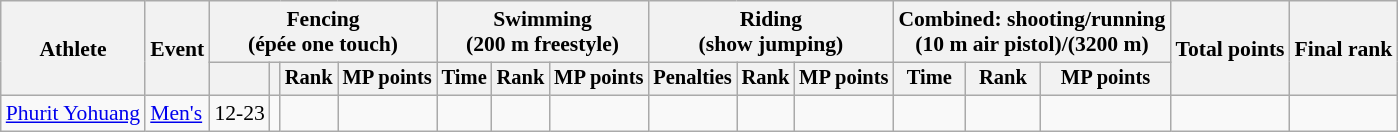<table class="wikitable" style="font-size:90%">
<tr>
<th rowspan="2">Athlete</th>
<th rowspan="2">Event</th>
<th colspan=4>Fencing<br><span>(épée one touch)</span></th>
<th colspan=3>Swimming<br><span>(200 m freestyle)</span></th>
<th colspan=3>Riding<br><span>(show jumping)</span></th>
<th colspan=3>Combined: shooting/running<br><span>(10 m air pistol)/(3200 m)</span></th>
<th rowspan=2>Total points</th>
<th rowspan=2>Final rank</th>
</tr>
<tr style="font-size:95%">
<th></th>
<th></th>
<th>Rank</th>
<th>MP points</th>
<th>Time</th>
<th>Rank</th>
<th>MP points</th>
<th>Penalties</th>
<th>Rank</th>
<th>MP points</th>
<th>Time</th>
<th>Rank</th>
<th>MP points</th>
</tr>
<tr align=center>
<td align=left><a href='#'>Phurit Yohuang</a></td>
<td align=left><a href='#'>Men's</a></td>
<td>12-23</td>
<td></td>
<td></td>
<td></td>
<td></td>
<td></td>
<td></td>
<td></td>
<td></td>
<td></td>
<td></td>
<td></td>
<td></td>
<td></td>
<td></td>
</tr>
</table>
